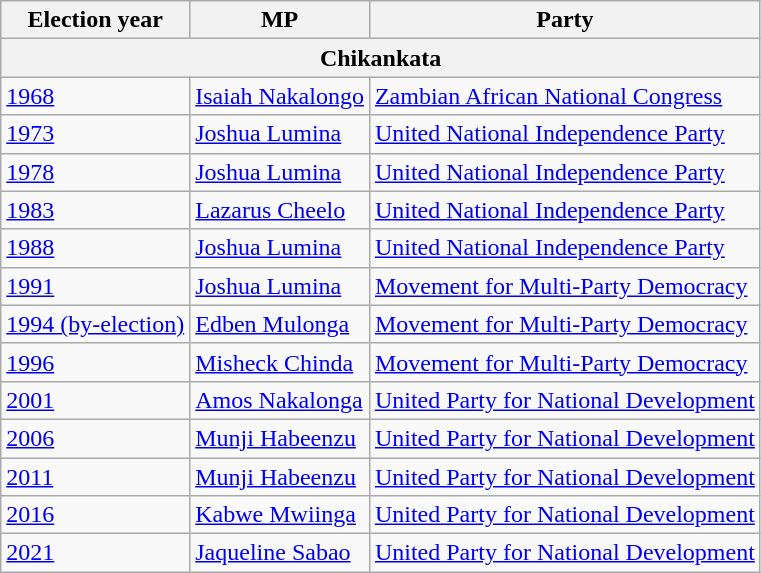<table class="wikitable">
<tr>
<th>Election year</th>
<th>MP</th>
<th>Party</th>
</tr>
<tr>
<th colspan="3">Chikankata</th>
</tr>
<tr>
<td><a href='#'>1968</a></td>
<td><a href='#'>Isaiah Nakalongo</a></td>
<td><a href='#'>Zambian African National Congress</a></td>
</tr>
<tr>
<td><a href='#'>1973</a></td>
<td><a href='#'>Joshua Lumina</a></td>
<td><a href='#'>United National Independence Party</a></td>
</tr>
<tr>
<td><a href='#'>1978</a></td>
<td><a href='#'>Joshua Lumina</a></td>
<td><a href='#'>United National Independence Party</a></td>
</tr>
<tr>
<td><a href='#'>1983</a></td>
<td><a href='#'>Lazarus Cheelo</a></td>
<td><a href='#'>United National Independence Party</a></td>
</tr>
<tr>
<td><a href='#'>1988</a></td>
<td><a href='#'>Joshua Lumina</a></td>
<td><a href='#'>United National Independence Party</a></td>
</tr>
<tr>
<td><a href='#'>1991</a></td>
<td><a href='#'>Joshua Lumina</a></td>
<td><a href='#'>Movement for Multi-Party Democracy</a></td>
</tr>
<tr>
<td><a href='#'>1994 (by-election)</a></td>
<td><a href='#'>Edben Mulonga</a></td>
<td><a href='#'>Movement for Multi-Party Democracy</a></td>
</tr>
<tr>
<td><a href='#'>1996</a></td>
<td><a href='#'>Misheck Chinda</a></td>
<td><a href='#'>Movement for Multi-Party Democracy</a></td>
</tr>
<tr>
<td><a href='#'>2001</a></td>
<td><a href='#'>Amos Nakalonga</a></td>
<td><a href='#'>United Party for National Development</a></td>
</tr>
<tr>
<td><a href='#'>2006</a></td>
<td><a href='#'>Munji Habeenzu</a></td>
<td><a href='#'>United Party for National Development</a></td>
</tr>
<tr>
<td><a href='#'>2011</a></td>
<td><a href='#'>Munji Habeenzu</a></td>
<td><a href='#'>United Party for National Development</a></td>
</tr>
<tr>
<td><a href='#'>2016</a></td>
<td><a href='#'>Kabwe Mwiinga</a></td>
<td><a href='#'>United Party for National Development</a></td>
</tr>
<tr>
<td><a href='#'>2021</a></td>
<td><a href='#'>Jaqueline Sabao</a></td>
<td><a href='#'>United Party for National Development</a></td>
</tr>
</table>
